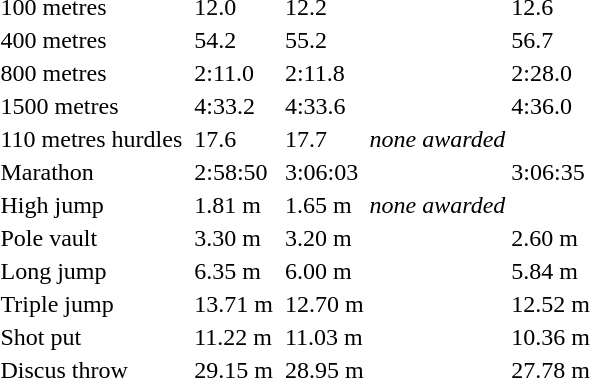<table>
<tr valign="top">
<td rowspan=2>100 metres<br></td>
<td rowspan=2></td>
<td rowspan=2>12.0</td>
<td rowspan=2></td>
<td rowspan=2>12.2</td>
<td></td>
<td rowspan=2>12.6</td>
</tr>
<tr>
<td></td>
</tr>
<tr>
<td>400 metres<br></td>
<td></td>
<td>54.2 <strong></strong></td>
<td></td>
<td>55.2</td>
<td></td>
<td>56.7</td>
</tr>
<tr>
<td>800 metres<br></td>
<td></td>
<td>2:11.0</td>
<td></td>
<td>2:11.8</td>
<td></td>
<td>2:28.0</td>
</tr>
<tr>
<td>1500 metres<br></td>
<td></td>
<td>4:33.2 <strong></strong></td>
<td></td>
<td>4:33.6</td>
<td></td>
<td>4:36.0</td>
</tr>
<tr>
<td>110 metres hurdles<br></td>
<td></td>
<td>17.6 <strong></strong></td>
<td></td>
<td>17.7</td>
<td><em>none awarded</em></td>
<td></td>
</tr>
<tr>
<td>Marathon<br></td>
<td></td>
<td>2:58:50 <strong></strong></td>
<td></td>
<td>3:06:03</td>
<td></td>
<td>3:06:35</td>
</tr>
<tr valign="top">
<td rowspan=2>High jump<br></td>
<td rowspan=2></td>
<td rowspan=2>1.81 m <strong></strong></td>
<td></td>
<td rowspan=2>1.65 m</td>
<td rowspan=2><em>none awarded</em></td>
<td rowspan=2></td>
</tr>
<tr>
<td></td>
</tr>
<tr valign="top">
<td rowspan=2>Pole vault<br></td>
<td rowspan=2></td>
<td rowspan=2>3.30 m <strong></strong></td>
<td rowspan=2></td>
<td rowspan=2>3.20 m</td>
<td></td>
<td rowspan=2>2.60 m</td>
</tr>
<tr>
<td></td>
</tr>
<tr>
<td>Long jump<br></td>
<td></td>
<td>6.35 m <strong></strong></td>
<td></td>
<td>6.00 m</td>
<td></td>
<td>5.84 m</td>
</tr>
<tr>
<td>Triple jump<br></td>
<td></td>
<td>13.71 m <strong></strong></td>
<td></td>
<td>12.70 m</td>
<td></td>
<td>12.52 m</td>
</tr>
<tr>
<td>Shot put<br></td>
<td></td>
<td>11.22 m <strong></strong></td>
<td></td>
<td>11.03 m</td>
<td></td>
<td>10.36 m</td>
</tr>
<tr valign="top">
<td>Discus throw<br></td>
<td></td>
<td>29.15 m <strong></strong></td>
<td></td>
<td>28.95 m</td>
<td></td>
<td>27.78 m</td>
</tr>
</table>
